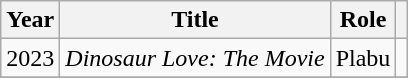<table class="wikitable sortable">
<tr>
<th scope="col">Year</th>
<th scope="col">Title</th>
<th scope="col">Role</th>
<th scope="col" class="unsortable"></th>
</tr>
<tr>
<td>2023</td>
<td><em>Dinosaur Love: The Movie</em></td>
<td>Plabu</td>
<td style="text-align: center;"></td>
</tr>
<tr>
</tr>
</table>
